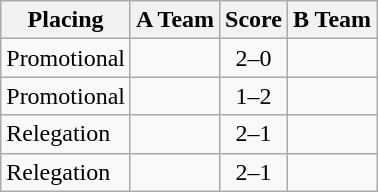<table class=wikitable style="border:1px solid #AAAAAA;">
<tr>
<th>Placing</th>
<th>A Team</th>
<th>Score</th>
<th>B Team</th>
</tr>
<tr>
<td>Promotional</td>
<td><strong></strong></td>
<td align="center">2–0</td>
<td></td>
</tr>
<tr>
<td>Promotional</td>
<td></td>
<td align="center">1–2</td>
<td><strong></strong></td>
</tr>
<tr>
<td>Relegation</td>
<td><strong></strong></td>
<td align="center">2–1</td>
<td><em></em></td>
</tr>
<tr>
<td>Relegation</td>
<td><strong></strong></td>
<td align="center">2–1</td>
<td><em></em></td>
</tr>
</table>
